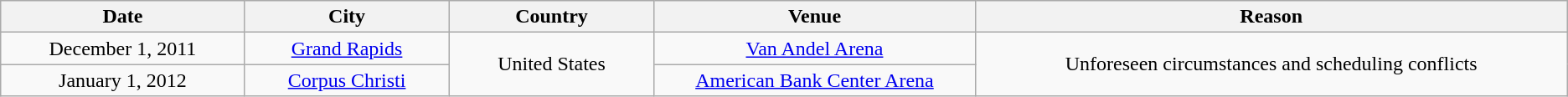<table class="wikitable" style="text-align:center;">
<tr>
<th scope="col" style="width:12em;">Date</th>
<th scope="col" style="width:10em;">City</th>
<th scope="col" style="width:10em;">Country</th>
<th scope="col" style="width:16em;">Venue</th>
<th scope="col" style="width:30em;">Reason</th>
</tr>
<tr>
<td>December 1, 2011</td>
<td><a href='#'>Grand Rapids</a></td>
<td rowspan=2>United States</td>
<td><a href='#'>Van Andel Arena</a></td>
<td rowspan=2>Unforeseen circumstances and scheduling conflicts</td>
</tr>
<tr>
<td>January 1, 2012</td>
<td><a href='#'>Corpus Christi</a></td>
<td><a href='#'>American Bank Center Arena</a></td>
</tr>
</table>
